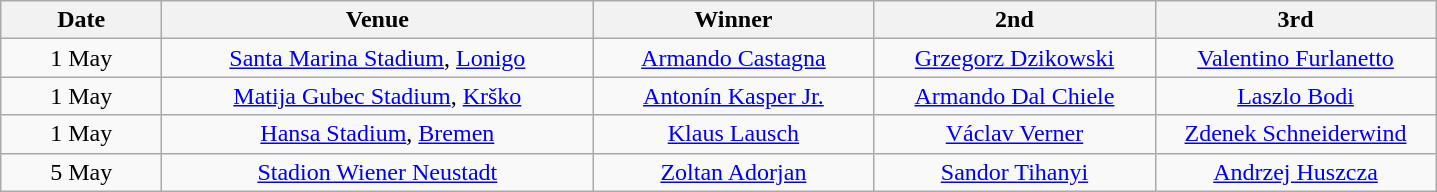<table class="wikitable" style="text-align:center">
<tr>
<th width=100>Date</th>
<th width=280>Venue</th>
<th width=180>Winner</th>
<th width=180>2nd</th>
<th width=180>3rd</th>
</tr>
<tr>
<td align=center>1 May</td>
<td> <a href='#'>Santa Marina Stadium</a>, <a href='#'>Lonigo</a></td>
<td> <a href='#'>Armando Castagna</a></td>
<td> <a href='#'>Grzegorz Dzikowski</a></td>
<td> <a href='#'>Valentino Furlanetto</a></td>
</tr>
<tr>
<td align=center>1 May</td>
<td> <a href='#'>Matija Gubec Stadium</a>, <a href='#'>Krško</a></td>
<td> <a href='#'>Antonín Kasper Jr.</a></td>
<td> <a href='#'>Armando Dal Chiele</a></td>
<td> <a href='#'>Laszlo Bodi</a></td>
</tr>
<tr>
<td align=center>1 May</td>
<td> <a href='#'>Hansa Stadium</a>, <a href='#'>Bremen</a></td>
<td> <a href='#'>Klaus Lausch</a></td>
<td> <a href='#'>Václav Verner</a></td>
<td> <a href='#'>Zdenek Schneiderwind</a></td>
</tr>
<tr>
<td align=center>5 May</td>
<td> <a href='#'>Stadion Wiener Neustadt</a></td>
<td> <a href='#'>Zoltan Adorjan</a></td>
<td> <a href='#'>Sandor Tihanyi</a></td>
<td> <a href='#'>Andrzej Huszcza</a></td>
</tr>
</table>
